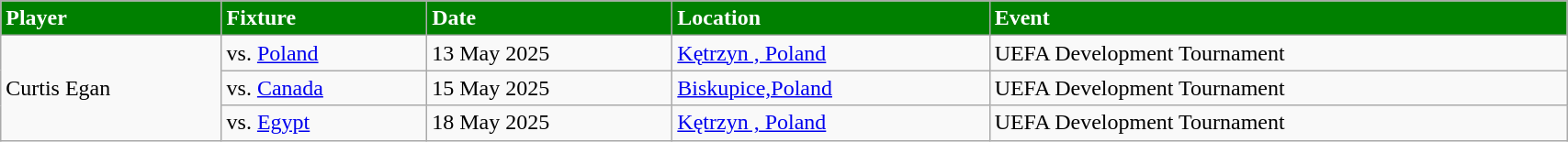<table class="wikitable" style="width:90%;">
<tr>
<th style="background:green; color:white; text-align:left;">Player</th>
<th style="background:green; color:white; text-align:left;">Fixture</th>
<th style="background:green; color:white; text-align:left;">Date</th>
<th style="background:green; color:white; text-align:left;">Location</th>
<th style="background:green; color:white; text-align:left;">Event</th>
</tr>
<tr>
<td rowspan="3">Curtis Egan</td>
<td>vs.  <a href='#'>Poland</a></td>
<td>13 May 2025</td>
<td><a href='#'>Kętrzyn , Poland</a></td>
<td>UEFA Development Tournament</td>
</tr>
<tr>
<td>vs.  <a href='#'>Canada</a></td>
<td>15 May 2025</td>
<td><a href='#'>Biskupice,Poland</a></td>
<td>UEFA Development Tournament</td>
</tr>
<tr>
<td>vs.  <a href='#'>Egypt</a></td>
<td>18 May 2025</td>
<td><a href='#'>Kętrzyn , Poland</a></td>
<td>UEFA Development Tournament</td>
</tr>
</table>
